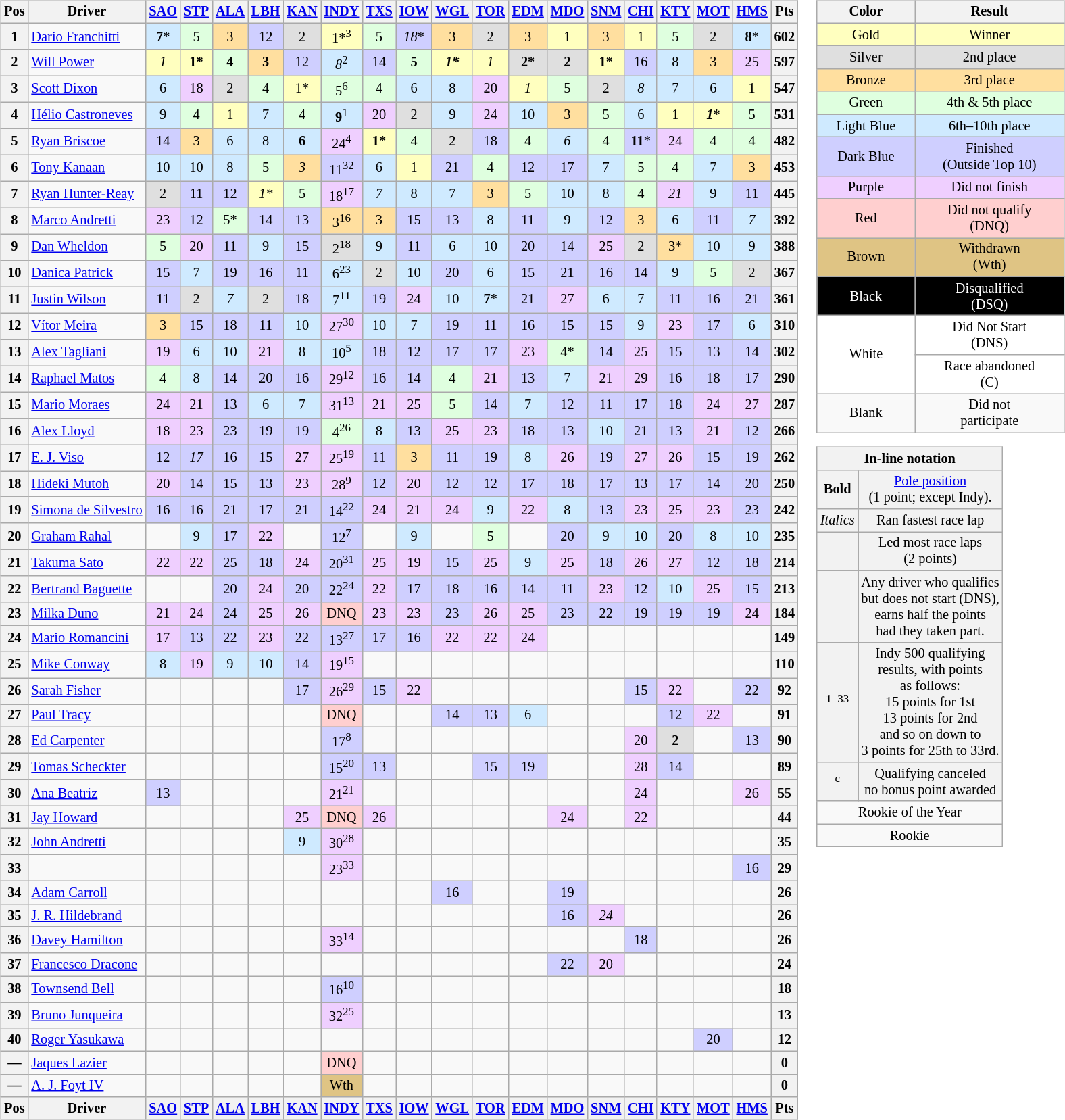<table>
<tr>
<td><br><table class="wikitable" style="font-size: 85%; text-align:center">
<tr valign="top">
<th valign="middle">Pos</th>
<th valign="middle">Driver</th>
<th><a href='#'>SAO</a></th>
<th><a href='#'>STP</a></th>
<th><a href='#'>ALA</a></th>
<th><a href='#'>LBH</a></th>
<th><a href='#'>KAN</a></th>
<th><a href='#'>INDY</a></th>
<th><a href='#'>TXS</a></th>
<th><a href='#'>IOW</a></th>
<th><a href='#'>WGL</a></th>
<th><a href='#'>TOR</a></th>
<th><a href='#'>EDM</a></th>
<th><a href='#'>MDO</a></th>
<th><a href='#'>SNM</a></th>
<th><a href='#'>CHI</a></th>
<th><a href='#'>KTY</a></th>
<th><a href='#'>MOT</a></th>
<th><a href='#'>HMS</a></th>
<th valign="middle">Pts</th>
</tr>
<tr>
<th>1</th>
<td align="left"> <a href='#'>Dario Franchitti</a></td>
<td style="background:#CFEAFF;"><strong>7</strong>*</td>
<td style="background:#DFFFDF;">5</td>
<td style="background:#FFDF9F;">3</td>
<td style="background:#CFCFFF;">12</td>
<td style="background:#DFDFDF;">2</td>
<td style="background:#FFFFBF;">1*<sup>3</sup></td>
<td style="background:#DFFFDF;">5</td>
<td style="background:#CFCFFF;"><em>18</em>*</td>
<td style="background:#FFDF9F;">3</td>
<td style="background:#DFDFDF;">2</td>
<td style="background:#FFDF9F;">3</td>
<td style="background:#FFFFBF;">1</td>
<td style="background:#FFDF9F;">3</td>
<td style="background:#FFFFBF;">1</td>
<td style="background:#DFFFDF;">5</td>
<td style="background:#DFDFDF;">2</td>
<td style="background:#CFEAFF;"><strong>8</strong>*</td>
<th>602</th>
</tr>
<tr>
<th>2</th>
<td align="left"> <a href='#'>Will Power</a></td>
<td style="background:#FFFFBF;"><em>1</em></td>
<td style="background:#FFFFBF;"><strong>1*</strong></td>
<td style="background:#DFFFDF;"><strong>4</strong></td>
<td style="background:#FFDF9F;"><strong>3</strong></td>
<td style="background:#CFCFFF;">12</td>
<td style="background:#CFEAFF;"><em>8</em><sup>2</sup></td>
<td style="background:#CFCFFF;">14</td>
<td style="background:#DFFFDF;"><strong>5</strong></td>
<td style="background:#FFFFBF;"><strong><em>1*</em></strong></td>
<td style="background:#FFFFBF;"><em>1</em></td>
<td style="background:#DFDFDF;"><strong>2*</strong></td>
<td style="background:#DFDFDF;"><strong>2</strong></td>
<td style="background:#FFFFBF;"><strong>1*</strong></td>
<td style="background:#CFCFFF;">16</td>
<td style="background:#CFEAFF;">8</td>
<td style="background:#FFDF9F;">3</td>
<td style="background:#EFCFFF;">25</td>
<th>597</th>
</tr>
<tr>
<th>3</th>
<td align="left"> <a href='#'>Scott Dixon</a></td>
<td style="background:#CFEAFF;">6</td>
<td style="background:#EFCFFF;">18</td>
<td style="background:#DFDFDF;">2</td>
<td style="background:#DFFFDF;">4</td>
<td style="background:#FFFFBF;">1*</td>
<td style="background:#DFFFDF;">5<sup>6</sup></td>
<td style="background:#DFFFDF;">4</td>
<td style="background:#CFEAFF;">6</td>
<td style="background:#CFEAFF;">8</td>
<td style="background:#EFCFFF;">20</td>
<td style="background:#FFFFBF;"><em>1</em></td>
<td style="background:#DFFFDF;">5</td>
<td style="background:#DFDFDF;">2</td>
<td style="background:#CFEAFF;"><em>8</em></td>
<td style="background:#CFEAFF;">7</td>
<td style="background:#CFEAFF;">6</td>
<td style="background:#FFFFBF;">1</td>
<th>547</th>
</tr>
<tr>
<th>4</th>
<td align="left"> <a href='#'>Hélio Castroneves</a></td>
<td style="background:#CFEAFF;">9</td>
<td style="background:#DFFFDF;">4</td>
<td style="background:#FFFFBF;">1</td>
<td style="background:#CFEAFF;">7</td>
<td style="background:#DFFFDF;">4</td>
<td style="background:#CFEAFF;"><strong>9</strong><sup>1</sup></td>
<td style="background:#EFCFFF;">20</td>
<td style="background:#DFDFDF;">2</td>
<td style="background:#CFEAFF;">9</td>
<td style="background:#EFCFFF;">24</td>
<td style="background:#CFEAFF;">10</td>
<td style="background:#FFDF9F;">3</td>
<td style="background:#DFFFDF;">5</td>
<td style="background:#CFEAFF;">6</td>
<td style="background:#FFFFBF;">1</td>
<td style="background:#FFFFBF;"><strong><em>1</em></strong>*</td>
<td style="background:#DFFFDF;">5</td>
<th>531</th>
</tr>
<tr>
<th>5</th>
<td align="left"> <a href='#'>Ryan Briscoe</a></td>
<td style="background:#CFCFFF;">14</td>
<td style="background:#FFDF9F;">3</td>
<td style="background:#CFEAFF;">6</td>
<td style="background:#CFEAFF;">8</td>
<td style="background:#CFEAFF;"><strong>6</strong></td>
<td style="background:#EFCFFF;">24<sup>4</sup></td>
<td style="background:#FFFFBF;"><strong>1*</strong></td>
<td style="background:#DFFFDF;">4</td>
<td style="background:#DFDFDF;">2</td>
<td style="background:#CFCFFF;">18</td>
<td style="background:#DFFFDF;">4</td>
<td style="background:#CFEAFF;"><em>6</em></td>
<td style="background:#DFFFDF;">4</td>
<td style="background:#CFCFFF;"><strong>11</strong>*</td>
<td style="background:#EFCFFF;">24</td>
<td style="background:#DFFFDF;">4</td>
<td style="background:#DFFFDF;">4</td>
<th>482</th>
</tr>
<tr>
<th>6</th>
<td align="left"> <a href='#'>Tony Kanaan</a></td>
<td style="background:#CFEAFF;">10</td>
<td style="background:#CFEAFF;">10</td>
<td style="background:#CFEAFF;">8</td>
<td style="background:#DFFFDF;">5</td>
<td style="background:#FFDF9F;"><em>3</em></td>
<td style="background:#CFCFFF;">11<sup>32</sup></td>
<td style="background:#CFEAFF;">6</td>
<td style="background:#FFFFBF;">1</td>
<td style="background:#CFCFFF;">21</td>
<td style="background:#DFFFDF;">4</td>
<td style="background:#CFCFFF;">12</td>
<td style="background:#CFCFFF;">17</td>
<td style="background:#CFEAFF;">7</td>
<td style="background:#DFFFDF;">5</td>
<td style="background:#DFFFDF;">4</td>
<td style="background:#CFEAFF;">7</td>
<td style="background:#FFDF9F;">3</td>
<th>453</th>
</tr>
<tr>
<th>7</th>
<td align="left"> <a href='#'>Ryan Hunter-Reay</a></td>
<td style="background:#DFDFDF;">2</td>
<td style="background:#CFCFFF;">11</td>
<td style="background:#CFCFFF;">12</td>
<td style="background:#FFFFBF;"><em>1*</em></td>
<td style="background:#DFFFDF;">5</td>
<td style="background:#EFCFFF;">18<sup>17</sup></td>
<td style="background:#CFEAFF;"><em>7</em></td>
<td style="background:#CFEAFF;">8</td>
<td style="background:#CFEAFF;">7</td>
<td style="background:#FFDF9F;">3</td>
<td style="background:#DFFFDF;">5</td>
<td style="background:#CFEAFF;">10</td>
<td style="background:#CFEAFF;">8</td>
<td style="background:#DFFFDF;">4</td>
<td style="background:#EFCFFF;"><em>21</em></td>
<td style="background:#CFEAFF;">9</td>
<td style="background:#CFCFFF;">11</td>
<th>445</th>
</tr>
<tr>
<th>8</th>
<td align="left"> <a href='#'>Marco Andretti</a></td>
<td style="background:#EFCFFF;">23</td>
<td style="background:#CFCFFF;">12</td>
<td style="background:#DFFFDF;">5*</td>
<td style="background:#CFCFFF;">14</td>
<td style="background:#CFCFFF;">13</td>
<td style="background:#FFDF9F;">3<sup>16</sup></td>
<td style="background:#FFDF9F;">3</td>
<td style="background:#CFCFFF;">15</td>
<td style="background:#CFCFFF;">13</td>
<td style="background:#CFEAFF;">8</td>
<td style="background:#CFCFFF;">11</td>
<td style="background:#CFEAFF;">9</td>
<td style="background:#CFCFFF;">12</td>
<td style="background:#FFDF9F;">3</td>
<td style="background:#CFEAFF;">6</td>
<td style="background:#CFCFFF;">11</td>
<td style="background:#CFEAFF;"><em>7</em></td>
<th>392</th>
</tr>
<tr>
<th>9</th>
<td align="left"> <a href='#'>Dan Wheldon</a></td>
<td style="background:#DFFFDF;">5</td>
<td style="background:#EFCFFF;">20</td>
<td style="background:#CFCFFF;">11</td>
<td style="background:#CFEAFF;">9</td>
<td style="background:#CFCFFF;">15</td>
<td style="background:#DFDFDF;">2<sup>18</sup></td>
<td style="background:#CFEAFF;">9</td>
<td style="background:#CFCFFF;">11</td>
<td style="background:#CFEAFF;">6</td>
<td style="background:#CFEAFF;">10</td>
<td style="background:#CFCFFF;">20</td>
<td style="background:#CFCFFF;">14</td>
<td style="background:#EFCFFF;">25</td>
<td style="background:#DFDFDF;">2</td>
<td style="background:#FFDF9F;">3*</td>
<td style="background:#CFEAFF;">10</td>
<td style="background:#CFEAFF;">9</td>
<th>388</th>
</tr>
<tr>
<th>10</th>
<td align="left"> <a href='#'>Danica Patrick</a></td>
<td style="background:#CFCFFF;">15</td>
<td style="background:#CFEAFF;">7</td>
<td style="background:#CFCFFF;">19</td>
<td style="background:#CFCFFF;">16</td>
<td style="background:#CFCFFF;">11</td>
<td style="background:#CFEAFF;">6<sup>23</sup></td>
<td style="background:#DFDFDF;">2</td>
<td style="background:#CFEAFF;">10</td>
<td style="background:#CFCFFF;">20</td>
<td style="background:#CFEAFF;">6</td>
<td style="background:#CFCFFF;">15</td>
<td style="background:#CFCFFF;">21</td>
<td style="background:#CFCFFF;">16</td>
<td style="background:#CFCFFF;">14</td>
<td style="background:#CFEAFF;">9</td>
<td style="background:#DFFFDF;">5</td>
<td style="background:#DFDFDF;">2</td>
<th>367</th>
</tr>
<tr>
<th>11</th>
<td align="left"> <a href='#'>Justin Wilson</a></td>
<td style="background:#CFCFFF;">11</td>
<td style="background:#DFDFDF;">2</td>
<td style="background:#CFEAFF;"><em>7</em></td>
<td style="background:#DFDFDF;">2</td>
<td style="background:#CFCFFF;">18</td>
<td style="background:#CFEAFF;">7<sup>11</sup></td>
<td style="background:#CFCFFF;">19</td>
<td style="background:#EFCFFF;">24</td>
<td style="background:#CFEAFF;">10</td>
<td style="background:#CFEAFF;"><strong>7</strong>*</td>
<td style="background:#CFCFFF;">21</td>
<td style="background:#EFCFFF;">27</td>
<td style="background:#CFEAFF;">6</td>
<td style="background:#CFEAFF;">7</td>
<td style="background:#CFCFFF;">11</td>
<td style="background:#CFCFFF;">16</td>
<td style="background:#CFCFFF;">21</td>
<th>361</th>
</tr>
<tr>
<th>12</th>
<td align="left"> <a href='#'>Vítor Meira</a></td>
<td style="background:#FFDF9F;">3</td>
<td style="background:#CFCFFF;">15</td>
<td style="background:#CFCFFF;">18</td>
<td style="background:#CFCFFF;">11</td>
<td style="background:#CFEAFF;">10</td>
<td style="background:#EFCFFF;">27<sup>30</sup></td>
<td style="background:#CFEAFF;">10</td>
<td style="background:#CFEAFF;">7</td>
<td style="background:#CFCFFF;">19</td>
<td style="background:#CFCFFF;">11</td>
<td style="background:#CFCFFF;">16</td>
<td style="background:#CFCFFF;">15</td>
<td style="background:#CFCFFF;">15</td>
<td style="background:#CFEAFF;">9</td>
<td style="background:#EFCFFF;">23</td>
<td style="background:#CFCFFF;">17</td>
<td style="background:#CFEAFF;">6</td>
<th>310</th>
</tr>
<tr>
<th>13</th>
<td align="left"> <a href='#'>Alex Tagliani</a></td>
<td style="background:#EFCFFF;">19</td>
<td style="background:#CFEAFF;">6</td>
<td style="background:#CFEAFF;">10</td>
<td style="background:#EFCFFF;">21</td>
<td style="background:#CFEAFF;">8</td>
<td style="background:#CFEAFF;">10<sup>5</sup></td>
<td style="background:#CFCFFF;">18</td>
<td style="background:#CFCFFF;">12</td>
<td style="background:#CFCFFF;">17</td>
<td style="background:#CFCFFF;">17</td>
<td style="background:#EFCFFF;">23</td>
<td style="background:#DFFFDF;">4*</td>
<td style="background:#CFCFFF;">14</td>
<td style="background:#EFCFFF;">25</td>
<td style="background:#CFCFFF;">15</td>
<td style="background:#CFCFFF;">13</td>
<td style="background:#CFCFFF;">14</td>
<th>302</th>
</tr>
<tr>
<th>14</th>
<td align="left"> <a href='#'>Raphael Matos</a></td>
<td style="background:#DFFFDF;">4</td>
<td style="background:#CFEAFF;">8</td>
<td style="background:#CFCFFF;">14</td>
<td style="background:#CFCFFF;">20</td>
<td style="background:#CFCFFF;">16</td>
<td style="background:#EFCFFF;">29<sup>12</sup></td>
<td style="background:#CFCFFF;">16</td>
<td style="background:#CFCFFF;">14</td>
<td style="background:#DFFFDF;">4</td>
<td style="background:#EFCFFF;">21</td>
<td style="background:#CFCFFF;">13</td>
<td style="background:#CFEAFF;">7</td>
<td style="background:#EFCFFF;">21</td>
<td style="background:#EFCFFF;">29</td>
<td style="background:#CFCFFF;">16</td>
<td style="background:#CFCFFF;">18</td>
<td style="background:#CFCFFF;">17</td>
<th>290</th>
</tr>
<tr>
<th>15</th>
<td align="left"> <a href='#'>Mario Moraes</a></td>
<td style="background:#EFCFFF;">24</td>
<td style="background:#EFCFFF;">21</td>
<td style="background:#CFCFFF;">13</td>
<td style="background:#CFEAFF;">6</td>
<td style="background:#CFEAFF;">7</td>
<td style="background:#EFCFFF;">31<sup>13</sup></td>
<td style="background:#EFCFFF;">21</td>
<td style="background:#EFCFFF;">25</td>
<td style="background:#DFFFDF;">5</td>
<td style="background:#CFCFFF;">14</td>
<td style="background:#CFEAFF;">7</td>
<td style="background:#CFCFFF;">12</td>
<td style="background:#CFCFFF;">11</td>
<td style="background:#CFCFFF;">17</td>
<td style="background:#CFCFFF;">18</td>
<td style="background:#EFCFFF;">24</td>
<td style="background:#EFCFFF;">27</td>
<th>287</th>
</tr>
<tr>
<th>16</th>
<td style="text-align:left"> <a href='#'>Alex Lloyd</a> </td>
<td style="background:#EFCFFF;">18</td>
<td style="background:#EFCFFF;">23</td>
<td style="background:#CFCFFF;">23</td>
<td style="background:#CFCFFF;">19</td>
<td style="background:#CFCFFF;">19</td>
<td style="background:#DFFFDF;">4<sup>26</sup></td>
<td style="background:#CFEAFF;">8</td>
<td style="background:#CFCFFF;">13</td>
<td style="background:#EFCFFF;">25</td>
<td style="background:#EFCFFF;">23</td>
<td style="background:#CFCFFF;">18</td>
<td style="background:#CFCFFF;">13</td>
<td style="background:#CFEAFF;">10</td>
<td style="background:#CFCFFF;">21</td>
<td style="background:#CFCFFF;">13</td>
<td style="background:#EFCFFF;">21</td>
<td style="background:#CFCFFF;">12</td>
<th>266</th>
</tr>
<tr>
<th>17</th>
<td align="left"> <a href='#'>E. J. Viso</a></td>
<td style="background:#CFCFFF;">12</td>
<td style="background:#CFCFFF;"><em>17</em></td>
<td style="background:#CFCFFF;">16</td>
<td style="background:#CFCFFF;">15</td>
<td style="background:#EFCFFF;">27</td>
<td style="background:#EFCFFF;">25<sup>19</sup></td>
<td style="background:#CFCFFF;">11</td>
<td style="background:#FFDF9F;">3</td>
<td style="background:#CFCFFF;">11</td>
<td style="background:#CFCFFF;">19</td>
<td style="background:#CFEAFF;">8</td>
<td style="background:#EFCFFF;">26</td>
<td style="background:#CFCFFF;">19</td>
<td style="background:#EFCFFF;">27</td>
<td style="background:#EFCFFF;">26</td>
<td style="background:#CFCFFF;">15</td>
<td style="background:#CFCFFF;">19</td>
<th>262</th>
</tr>
<tr>
<th>18</th>
<td align="left"> <a href='#'>Hideki Mutoh</a></td>
<td style="background:#EFCFFF;">20</td>
<td style="background:#CFCFFF;">14</td>
<td style="background:#CFCFFF;">15</td>
<td style="background:#CFCFFF;">13</td>
<td style="background:#EFCFFF;">23</td>
<td style="background:#EFCFFF;">28<sup>9</sup></td>
<td style="background:#CFCFFF;">12</td>
<td style="background:#EFCFFF;">20</td>
<td style="background:#CFCFFF;">12</td>
<td style="background:#CFCFFF;">12</td>
<td style="background:#CFCFFF;">17</td>
<td style="background:#CFCFFF;">18</td>
<td style="background:#CFCFFF;">17</td>
<td style="background:#CFCFFF;">13</td>
<td style="background:#CFCFFF;">17</td>
<td style="background:#CFCFFF;">14</td>
<td style="background:#CFCFFF;">20</td>
<th>250</th>
</tr>
<tr>
<th>19</th>
<td style="text-align:left"> <a href='#'>Simona de Silvestro</a> </td>
<td style="background:#CFCFFF;">16</td>
<td style="background:#CFCFFF;">16</td>
<td style="background:#CFCFFF;">21</td>
<td style="background:#CFCFFF;">17</td>
<td style="background:#CFCFFF;">21</td>
<td style="background:#CFCFFF;">14<sup>22</sup></td>
<td style="background:#EFCFFF;">24</td>
<td style="background:#EFCFFF;">21</td>
<td style="background:#EFCFFF;">24</td>
<td style="background:#CFEAFF;">9</td>
<td style="background:#EFCFFF;">22</td>
<td style="background:#CFEAFF;">8</td>
<td style="background:#CFCFFF;">13</td>
<td style="background:#EFCFFF;">23</td>
<td style="background:#EFCFFF;">25</td>
<td style="background:#EFCFFF;">23</td>
<td style="background:#CFCFFF;">23</td>
<th>242</th>
</tr>
<tr>
<th>20</th>
<td align="left"> <a href='#'>Graham Rahal</a></td>
<td></td>
<td style="background:#CFEAFF;">9</td>
<td style="background:#CFCFFF;">17</td>
<td style="background:#EFCFFF;">22</td>
<td></td>
<td style="background:#CFCFFF;">12<sup>7</sup></td>
<td></td>
<td style="background:#CFEAFF;">9</td>
<td></td>
<td style="background:#DFFFDF;">5</td>
<td></td>
<td style="background:#CFCFFF;">20</td>
<td style="background:#CFEAFF;">9</td>
<td style="background:#CFEAFF;">10</td>
<td style="background:#CFCFFF;">20</td>
<td style="background:#CFEAFF;">8</td>
<td style="background:#CFEAFF;">10</td>
<th>235</th>
</tr>
<tr>
<th>21</th>
<td style="text-align:left"> <a href='#'>Takuma Sato</a> </td>
<td style="background:#EFCFFF;">22</td>
<td style="background:#EFCFFF;">22</td>
<td style="background:#CFCFFF;">25</td>
<td style="background:#CFCFFF;">18</td>
<td style="background:#EFCFFF;">24</td>
<td style="background:#CFCFFF;">20<sup>31</sup></td>
<td style="background:#EFCFFF;">25</td>
<td style="background:#EFCFFF;">19</td>
<td style="background:#CFCFFF;">15</td>
<td style="background:#EFCFFF;">25</td>
<td style="background:#CFEAFF;">9</td>
<td style="background:#EFCFFF;">25</td>
<td style="background:#CFCFFF;">18</td>
<td style="background:#EFCFFF;">26</td>
<td style="background:#EFCFFF;">27</td>
<td style="background:#CFCFFF;">12</td>
<td style="background:#CFCFFF;">18</td>
<th>214</th>
</tr>
<tr>
<th>22</th>
<td style="text-align:left"> <a href='#'>Bertrand Baguette</a> </td>
<td></td>
<td></td>
<td style="background:#CFCFFF;">20</td>
<td style="background:#EFCFFF;">24</td>
<td style="background:#CFCFFF;">20</td>
<td style="background:#CFCFFF;">22<sup>24</sup></td>
<td style="background:#EFCFFF;">22</td>
<td style="background:#CFCFFF;">17</td>
<td style="background:#CFCFFF;">18</td>
<td style="background:#CFCFFF;">16</td>
<td style="background:#CFCFFF;">14</td>
<td style="background:#CFCFFF;">11</td>
<td style="background:#EFCFFF;">23</td>
<td style="background:#CFCFFF;">12</td>
<td style="background:#CFEAFF;">10</td>
<td style="background:#EFCFFF;">25</td>
<td style="background:#CFCFFF;">15</td>
<th>213</th>
</tr>
<tr>
<th>23</th>
<td align="left"> <a href='#'>Milka Duno</a></td>
<td style="background:#EFCFFF;">21</td>
<td style="background:#EFCFFF;">24</td>
<td style="background:#CFCFFF;">24</td>
<td style="background:#EFCFFF;">25</td>
<td style="background:#EFCFFF;">26</td>
<td style="background:#FFCFCF;">DNQ</td>
<td style="background:#EFCFFF;">23</td>
<td style="background:#EFCFFF;">23</td>
<td style="background:#CFCFFF;">23</td>
<td style="background:#EFCFFF;">26</td>
<td style="background:#EFCFFF;">25</td>
<td style="background:#CFCFFF;">23</td>
<td style="background:#CFCFFF;">22</td>
<td style="background:#CFCFFF;">19</td>
<td style="background:#CFCFFF;">19</td>
<td style="background:#CFCFFF;">19</td>
<td style="background:#EFCFFF;">24</td>
<th>184</th>
</tr>
<tr>
<th>24</th>
<td style="text-align:left"> <a href='#'>Mario Romancini</a> </td>
<td style="background:#EFCFFF;">17</td>
<td style="background:#CFCFFF;">13</td>
<td style="background:#CFCFFF;">22</td>
<td style="background:#EFCFFF;">23</td>
<td style="background:#CFCFFF;">22</td>
<td style="background:#CFCFFF;">13<sup>27</sup></td>
<td style="background:#CFCFFF;">17</td>
<td style="background:#CFCFFF;">16</td>
<td style="background:#EFCFFF;">22</td>
<td style="background:#EFCFFF;">22</td>
<td style="background:#EFCFFF;">24</td>
<td></td>
<td></td>
<td></td>
<td></td>
<td></td>
<td></td>
<th>149</th>
</tr>
<tr>
<th>25</th>
<td align="left"> <a href='#'>Mike Conway</a></td>
<td style="background:#CFEAFF;">8</td>
<td style="background:#EFCFFF;">19</td>
<td style="background:#CFEAFF;">9</td>
<td style="background:#CFEAFF;">10</td>
<td style="background:#CFCFFF;">14</td>
<td style="background:#EFCFFF;">19<sup>15</sup></td>
<td></td>
<td></td>
<td></td>
<td></td>
<td></td>
<td></td>
<td></td>
<td></td>
<td></td>
<td></td>
<td></td>
<th>110</th>
</tr>
<tr>
<th>26</th>
<td align="left"> <a href='#'>Sarah Fisher</a></td>
<td></td>
<td></td>
<td></td>
<td></td>
<td style="background:#CFCFFF;">17</td>
<td style="background:#EFCFFF;">26<sup>29</sup></td>
<td style="background:#CFCFFF;">15</td>
<td style="background:#EFCFFF;">22</td>
<td></td>
<td></td>
<td></td>
<td></td>
<td></td>
<td style="background:#CFCFFF;">15</td>
<td style="background:#EFCFFF;">22</td>
<td></td>
<td style="background:#CFCFFF;">22</td>
<th>92</th>
</tr>
<tr>
<th>27</th>
<td align="left"> <a href='#'>Paul Tracy</a></td>
<td></td>
<td></td>
<td></td>
<td></td>
<td></td>
<td style="background:#FFCFCF;">DNQ</td>
<td></td>
<td></td>
<td style="background:#CFCFFF;">14</td>
<td style="background:#CFCFFF;">13</td>
<td style="background:#CFEAFF;">6</td>
<td></td>
<td></td>
<td></td>
<td style="background:#CFCFFF;">12</td>
<td style="background:#EFCFFF;">22</td>
<td></td>
<th>91</th>
</tr>
<tr>
<th>28</th>
<td align="left"> <a href='#'>Ed Carpenter</a></td>
<td></td>
<td></td>
<td></td>
<td></td>
<td></td>
<td style="background:#CFCFFF;">17<sup>8</sup></td>
<td></td>
<td></td>
<td></td>
<td></td>
<td></td>
<td></td>
<td></td>
<td style="background:#EFCFFF;">20</td>
<td style="background:#DFDFDF;"><strong>2</strong></td>
<td></td>
<td style="background:#CFCFFF;">13</td>
<th>90</th>
</tr>
<tr>
<th>29</th>
<td align="left"> <a href='#'>Tomas Scheckter</a></td>
<td></td>
<td></td>
<td></td>
<td></td>
<td></td>
<td style="background:#CFCFFF;">15<sup>20</sup></td>
<td style="background:#CFCFFF;">13</td>
<td></td>
<td></td>
<td style="background:#CFCFFF;">15</td>
<td style="background:#CFCFFF;">19</td>
<td></td>
<td></td>
<td style="background:#EFCFFF;">28</td>
<td style="background:#CFCFFF;">14</td>
<td></td>
<td></td>
<th>89</th>
</tr>
<tr>
<th>30</th>
<td style="text-align:left"> <a href='#'>Ana Beatriz</a> </td>
<td style="background:#CFCFFF;">13</td>
<td></td>
<td></td>
<td></td>
<td></td>
<td style="background:#EFCFFF;">21<sup>21</sup></td>
<td></td>
<td></td>
<td></td>
<td></td>
<td></td>
<td></td>
<td></td>
<td style="background:#EFCFFF;">24</td>
<td></td>
<td></td>
<td style="background:#EFCFFF;">26</td>
<th>55</th>
</tr>
<tr>
<th>31</th>
<td style="text-align:left"> <a href='#'>Jay Howard</a> </td>
<td></td>
<td></td>
<td></td>
<td></td>
<td style="background:#EFCFFF;">25</td>
<td style="background:#FFCFCF;">DNQ</td>
<td style="background:#EFCFFF;">26</td>
<td></td>
<td></td>
<td></td>
<td></td>
<td style="background:#EFCFFF;">24</td>
<td></td>
<td style="background:#EFCFFF;">22</td>
<td></td>
<td></td>
<td></td>
<th>44</th>
</tr>
<tr>
<th>32</th>
<td align="left"> <a href='#'>John Andretti</a></td>
<td></td>
<td></td>
<td></td>
<td></td>
<td style="background:#CFEAFF;">9</td>
<td style="background:#EFCFFF;">30<sup>28</sup></td>
<td></td>
<td></td>
<td></td>
<td></td>
<td></td>
<td></td>
<td></td>
<td></td>
<td></td>
<td></td>
<td></td>
<th>35</th>
</tr>
<tr>
<th>33</th>
<td style="text-align:left"></td>
<td></td>
<td></td>
<td></td>
<td></td>
<td></td>
<td style="background:#EFCFFF;">23<sup>33</sup></td>
<td></td>
<td></td>
<td></td>
<td></td>
<td></td>
<td></td>
<td></td>
<td></td>
<td></td>
<td></td>
<td style="background:#CFCFFF;">16</td>
<th>29</th>
</tr>
<tr>
<th>34</th>
<td style="text-align:left"> <a href='#'>Adam Carroll</a> </td>
<td></td>
<td></td>
<td></td>
<td></td>
<td></td>
<td></td>
<td></td>
<td></td>
<td style="background:#CFCFFF;">16</td>
<td></td>
<td></td>
<td style="background:#CFCFFF;">19</td>
<td></td>
<td></td>
<td></td>
<td></td>
<td></td>
<th>26</th>
</tr>
<tr>
<th>35</th>
<td style="text-align:left"> <a href='#'>J. R. Hildebrand</a> </td>
<td></td>
<td></td>
<td></td>
<td></td>
<td></td>
<td></td>
<td></td>
<td></td>
<td></td>
<td></td>
<td></td>
<td style="background:#CFCFFF;">16</td>
<td style="background:#EFCFFF;"><em>24</em></td>
<td></td>
<td></td>
<td></td>
<td></td>
<th>26</th>
</tr>
<tr>
<th>36</th>
<td align="left"> <a href='#'>Davey Hamilton</a></td>
<td></td>
<td></td>
<td></td>
<td></td>
<td></td>
<td style="background:#EFCFFF;">33<sup>14</sup></td>
<td></td>
<td></td>
<td></td>
<td></td>
<td></td>
<td></td>
<td></td>
<td style="background:#CFCFFF;">18</td>
<td></td>
<td></td>
<td></td>
<th>26</th>
</tr>
<tr>
<th>37</th>
<td style="text-align:left"> <a href='#'>Francesco Dracone</a> </td>
<td></td>
<td></td>
<td></td>
<td></td>
<td></td>
<td></td>
<td></td>
<td></td>
<td></td>
<td></td>
<td></td>
<td style="background:#CFCFFF;">22</td>
<td style="background:#EFCFFF;">20</td>
<td></td>
<td></td>
<td></td>
<td></td>
<th>24</th>
</tr>
<tr>
<th>38</th>
<td align="left"> <a href='#'>Townsend Bell</a></td>
<td></td>
<td></td>
<td></td>
<td></td>
<td></td>
<td style="background:#CFCFFF;">16<sup>10</sup></td>
<td></td>
<td></td>
<td></td>
<td></td>
<td></td>
<td></td>
<td></td>
<td></td>
<td></td>
<td></td>
<td></td>
<th>18</th>
</tr>
<tr>
<th>39</th>
<td align="left"> <a href='#'>Bruno Junqueira</a></td>
<td></td>
<td></td>
<td></td>
<td></td>
<td></td>
<td style="background:#EFCFFF;">32<sup>25</sup></td>
<td></td>
<td></td>
<td></td>
<td></td>
<td></td>
<td></td>
<td></td>
<td></td>
<td></td>
<td></td>
<td></td>
<th>13</th>
</tr>
<tr>
<th>40</th>
<td align="left"> <a href='#'>Roger Yasukawa</a></td>
<td></td>
<td></td>
<td></td>
<td></td>
<td></td>
<td></td>
<td></td>
<td></td>
<td></td>
<td></td>
<td></td>
<td></td>
<td></td>
<td></td>
<td></td>
<td style="background:#CFCFFF;">20</td>
<td></td>
<th>12</th>
</tr>
<tr>
<th>—</th>
<td align="left"> <a href='#'>Jaques Lazier</a></td>
<td></td>
<td></td>
<td></td>
<td></td>
<td></td>
<td style="background:#FFCFCF;">DNQ</td>
<td></td>
<td></td>
<td></td>
<td></td>
<td></td>
<td></td>
<td></td>
<td></td>
<td></td>
<td></td>
<td></td>
<th>0</th>
</tr>
<tr>
<th>—</th>
<td align="left"> <a href='#'>A. J. Foyt IV</a></td>
<td></td>
<td></td>
<td></td>
<td></td>
<td></td>
<td style="background:#DFC484;">Wth</td>
<td></td>
<td></td>
<td></td>
<td></td>
<td></td>
<td></td>
<td></td>
<td></td>
<td></td>
<td></td>
<td></td>
<th>0</th>
</tr>
<tr>
<th>Pos</th>
<th>Driver</th>
<th><a href='#'>SAO</a></th>
<th><a href='#'>STP</a></th>
<th><a href='#'>ALA</a></th>
<th><a href='#'>LBH</a></th>
<th><a href='#'>KAN</a></th>
<th><a href='#'>INDY</a></th>
<th><a href='#'>TXS</a></th>
<th><a href='#'>IOW</a></th>
<th><a href='#'>WGL</a></th>
<th><a href='#'>TOR</a></th>
<th><a href='#'>EDM</a></th>
<th><a href='#'>MDO</a></th>
<th><a href='#'>SNM</a></th>
<th><a href='#'>CHI</a></th>
<th><a href='#'>KTY</a></th>
<th><a href='#'>MOT</a></th>
<th><a href='#'>HMS</a></th>
<th>Pts</th>
</tr>
</table>
</td>
<td valign="top"><br><table style="font-size:85%; text-align:center; width: 18em;" class="wikitable">
<tr>
<th>Color</th>
<th>Result</th>
</tr>
<tr style="background:#FFFFBF;">
<td>Gold</td>
<td>Winner</td>
</tr>
<tr style="background:#DFDFDF;">
<td>Silver</td>
<td>2nd place</td>
</tr>
<tr style="background:#FFDF9F;">
<td>Bronze</td>
<td>3rd place</td>
</tr>
<tr style="background:#DFFFDF;">
<td>Green</td>
<td>4th & 5th place</td>
</tr>
<tr style="background:#CFEAFF;">
<td>Light Blue</td>
<td>6th–10th place</td>
</tr>
<tr style="background:#CFCFFF;">
<td>Dark Blue</td>
<td>Finished<br>(Outside Top 10)</td>
</tr>
<tr style="background:#EFCFFF;">
<td>Purple</td>
<td>Did not finish</td>
</tr>
<tr style="background:#FFCFCF;">
<td>Red</td>
<td>Did not qualify<br>(DNQ)</td>
</tr>
<tr style="background:#DFC484;">
<td>Brown</td>
<td>Withdrawn<br>(Wth)</td>
</tr>
<tr style="background:#000000; color:white;">
<td>Black</td>
<td>Disqualified<br>(DSQ)</td>
</tr>
<tr style="background:#FFFFFF;">
<td rowspan=2>White</td>
<td>Did Not Start<br>(DNS)</td>
</tr>
<tr style="background:#FFFFFF;">
<td>Race abandoned<br>(C)</td>
</tr>
<tr>
<td>Blank</td>
<td>Did not<br>participate</td>
</tr>
</table>
<table style="margin-right:0; font-size:85%; text-align:center;" class="wikitable">
<tr>
<td style="background:#F2F2F2;" align=center colspan=2><strong>In-line notation</strong></td>
</tr>
<tr>
<td style="background:#F2F2F2;" align=center><strong>Bold</strong></td>
<td style="background:#F2F2F2;" align=center><a href='#'>Pole position</a><br>(1 point; except Indy).</td>
</tr>
<tr>
<td style="background:#F2F2F2;" align=center><em>Italics</em></td>
<td style="background:#F2F2F2;" align=center>Ran fastest race lap</td>
</tr>
<tr>
<td style="background:#F2F2F2;" align=center></td>
<td style="background:#F2F2F2;" align=center>Led most race laps<br>(2 points)</td>
</tr>
<tr>
<td style="background:#F2F2F2;" align=center></td>
<td style="background:#F2F2F2;" align=center>Any driver who qualifies<br>but does not start (DNS),<br>earns half the points<br>had they taken part.</td>
</tr>
<tr>
<td style="background:#F2F2F2;" align="center"><sup>1–33</sup></td>
<td style="background:#F2F2F2;" align="center">Indy 500 qualifying <br>results, with points <br>as follows:<br> 15 points for 1st<br>13 points for 2nd<br>and so on down to<br>3 points for 25th to 33rd.</td>
</tr>
<tr>
<td style="background:#F2F2F2;" align="center"><sup>c</sup></td>
<td style="background:#F2F2F2;" align="center">Qualifying canceled<br>no bonus point awarded</td>
</tr>
<tr>
<td style="text-align;center" colspan=2> Rookie of the Year</td>
</tr>
<tr>
<td style="text-align:center" colspan=2> Rookie</td>
</tr>
</table>
</td>
</tr>
</table>
